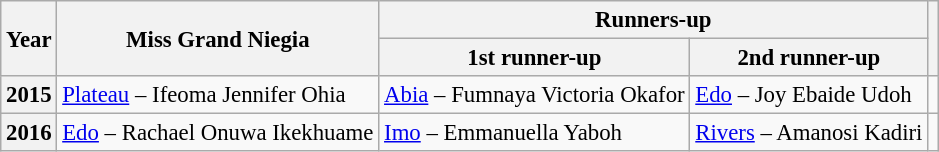<table class="wikitable col1center col5center" style="font-size:95%;">
<tr>
<th rowspan=2>Year</th>
<th rowspan=2>Miss Grand Niegia</th>
<th colspan=2>Runners-up</th>
<th rowspan=2></th>
</tr>
<tr>
<th>1st runner-up</th>
<th>2nd runner-up</th>
</tr>
<tr>
<th>2015</th>
<td><a href='#'>Plateau</a> – Ifeoma Jennifer Ohia</td>
<td><a href='#'>Abia</a> – Fumnaya Victoria Okafor</td>
<td><a href='#'>Edo</a> – Joy Ebaide Udoh</td>
<td></td>
</tr>
<tr>
<th>2016</th>
<td><a href='#'>Edo</a> – Rachael Onuwa Ikekhuame</td>
<td><a href='#'>Imo</a> – Emmanuella Yaboh</td>
<td><a href='#'>Rivers</a> – Amanosi Kadiri</td>
<td></td>
</tr>
</table>
